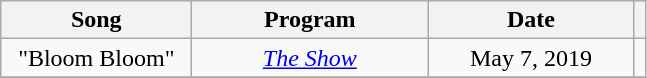<table class="wikitable" style="text-align:center">
<tr>
<th width="120">Song</th>
<th width="150">Program</th>
<th width="130">Date</th>
<th class="unsortable"></th>
</tr>
<tr>
<td>"Bloom Bloom"</td>
<td><em><a href='#'>The Show</a></em></td>
<td>May 7, 2019</td>
<td></td>
</tr>
<tr>
</tr>
</table>
